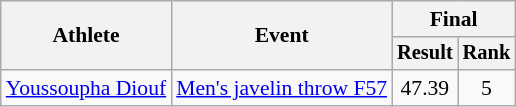<table class="wikitable" style="text-align: center; font-size:90%">
<tr>
<th rowspan="2">Athlete</th>
<th rowspan="2">Event</th>
<th colspan="2">Final</th>
</tr>
<tr style="font-size:95%">
<th>Result</th>
<th>Rank</th>
</tr>
<tr>
<td align=left><a href='#'>Youssoupha Diouf</a></td>
<td align=left><a href='#'>Men's javelin throw F57</a></td>
<td>47.39</td>
<td>5</td>
</tr>
</table>
